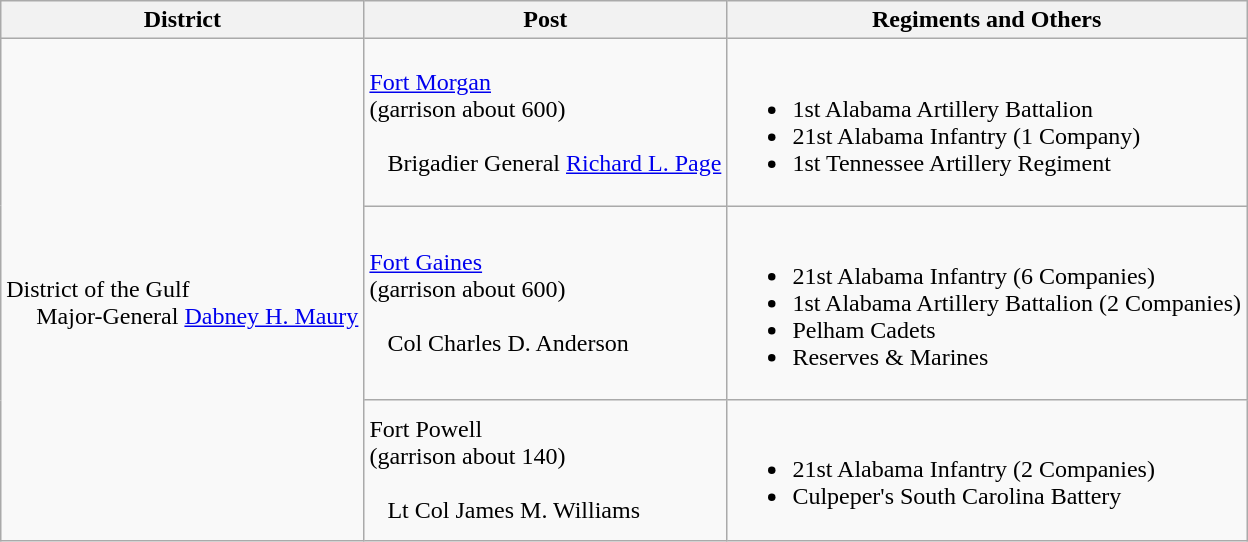<table class="wikitable">
<tr>
<th>District</th>
<th>Post</th>
<th>Regiments and Others</th>
</tr>
<tr>
<td rowspan=3><br>District of the Gulf
<br>    
Major-General <a href='#'>Dabney H. Maury</a></td>
<td><a href='#'>Fort Morgan</a><br>(garrison about 600)<br><br>
  
Brigadier General <a href='#'>Richard L. Page</a></td>
<td><br><ul><li>1st Alabama Artillery Battalion</li><li>21st Alabama Infantry (1 Company)</li><li>1st Tennessee Artillery Regiment</li></ul></td>
</tr>
<tr>
<td><a href='#'>Fort Gaines</a><br>(garrison about 600)<br><br>
  
Col Charles D. Anderson</td>
<td><br><ul><li>21st Alabama Infantry (6 Companies)</li><li>1st Alabama Artillery Battalion (2 Companies)</li><li>Pelham Cadets</li><li>Reserves & Marines</li></ul></td>
</tr>
<tr>
<td>Fort Powell<br>(garrison about 140)<br><br>
  
Lt Col James M. Williams</td>
<td><br><ul><li>21st Alabama Infantry (2 Companies)</li><li>Culpeper's South Carolina Battery</li></ul></td>
</tr>
</table>
